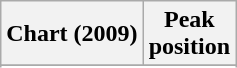<table class="wikitable sortable">
<tr>
<th>Chart (2009)</th>
<th>Peak<br>position</th>
</tr>
<tr>
</tr>
<tr>
</tr>
<tr>
</tr>
<tr>
</tr>
<tr>
</tr>
</table>
